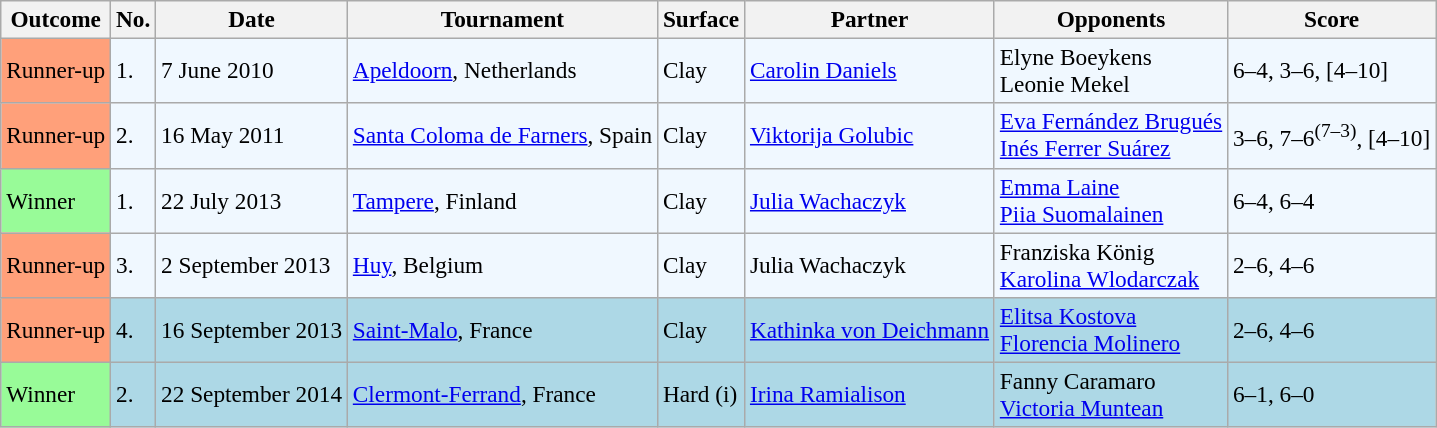<table class="sortable wikitable" style=font-size:97%>
<tr>
<th>Outcome</th>
<th>No.</th>
<th>Date</th>
<th>Tournament</th>
<th>Surface</th>
<th>Partner</th>
<th>Opponents</th>
<th class="unsortable">Score</th>
</tr>
<tr style="background:#f0f8ff;">
<td style="background:#ffa07a;">Runner-up</td>
<td>1.</td>
<td>7 June 2010</td>
<td><a href='#'>Apeldoorn</a>, Netherlands</td>
<td>Clay</td>
<td> <a href='#'>Carolin Daniels</a></td>
<td> Elyne Boeykens <br>  Leonie Mekel</td>
<td>6–4, 3–6, [4–10]</td>
</tr>
<tr style="background:#f0f8ff;">
<td style="background:#ffa07a;">Runner-up</td>
<td>2.</td>
<td>16 May 2011</td>
<td><a href='#'>Santa Coloma de Farners</a>, Spain</td>
<td>Clay</td>
<td> <a href='#'>Viktorija Golubic</a></td>
<td> <a href='#'>Eva Fernández Brugués</a> <br>  <a href='#'>Inés Ferrer Suárez</a></td>
<td>3–6, 7–6<sup>(7–3)</sup>, [4–10]</td>
</tr>
<tr style="background:#f0f8ff;">
<td style="background:#98fb98;">Winner</td>
<td>1.</td>
<td>22 July 2013</td>
<td><a href='#'>Tampere</a>, Finland</td>
<td>Clay</td>
<td> <a href='#'>Julia Wachaczyk</a></td>
<td> <a href='#'>Emma Laine</a> <br>  <a href='#'>Piia Suomalainen</a></td>
<td>6–4, 6–4</td>
</tr>
<tr style="background:#f0f8ff;">
<td style="background:#ffa07a;">Runner-up</td>
<td>3.</td>
<td>2 September 2013</td>
<td><a href='#'>Huy</a>, Belgium</td>
<td>Clay</td>
<td> Julia Wachaczyk</td>
<td> Franziska König <br>  <a href='#'>Karolina Wlodarczak</a></td>
<td>2–6, 4–6</td>
</tr>
<tr style="background:lightblue;">
<td style="background:#ffa07a;">Runner-up</td>
<td>4.</td>
<td>16 September 2013</td>
<td><a href='#'>Saint-Malo</a>, France</td>
<td>Clay</td>
<td> <a href='#'>Kathinka von Deichmann</a></td>
<td> <a href='#'>Elitsa Kostova</a> <br>  <a href='#'>Florencia Molinero</a></td>
<td>2–6, 4–6</td>
</tr>
<tr style="background:lightblue;">
<td style="background:#98fb98;">Winner</td>
<td>2.</td>
<td>22 September 2014</td>
<td><a href='#'>Clermont-Ferrand</a>, France</td>
<td>Hard (i)</td>
<td> <a href='#'>Irina Ramialison</a></td>
<td> Fanny Caramaro <br>  <a href='#'>Victoria Muntean</a></td>
<td>6–1, 6–0</td>
</tr>
</table>
